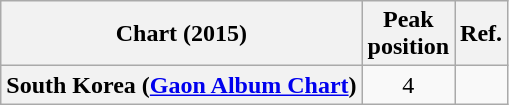<table class="wikitable sortable plainrowheaders" style="text-align:center;">
<tr>
<th>Chart (2015)</th>
<th>Peak<br>position</th>
<th>Ref.</th>
</tr>
<tr>
<th scope="row">South Korea (<a href='#'>Gaon Album Chart</a>)</th>
<td>4</td>
<td></td>
</tr>
</table>
